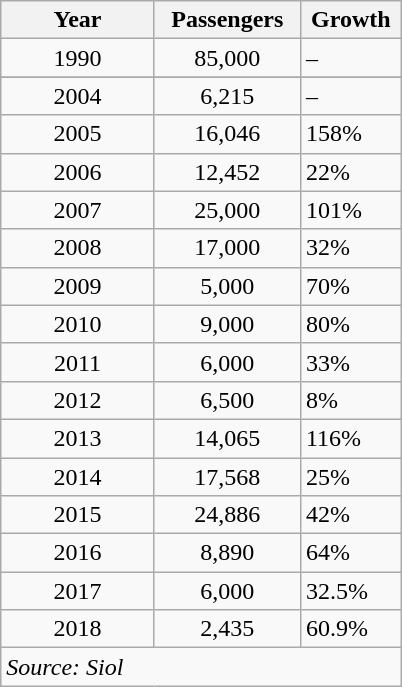<table class="wikitable">
<tr>
<th width="95">Year</th>
<th width="90">Passengers</th>
<th width="60">Growth</th>
</tr>
<tr>
<td align=center>1990</td>
<td align=center>85,000</td>
<td>–</td>
</tr>
<tr>
</tr>
<tr>
<td align=center>2004</td>
<td align=center>6,215</td>
<td>–</td>
</tr>
<tr>
<td align=center>2005</td>
<td align=center>16,046</td>
<td> 158%</td>
</tr>
<tr>
<td align=center>2006</td>
<td align=center>12,452</td>
<td> 22%</td>
</tr>
<tr>
<td align=center>2007</td>
<td align=center>25,000</td>
<td> 101%</td>
</tr>
<tr>
<td align=center>2008</td>
<td align=center>17,000</td>
<td> 32%</td>
</tr>
<tr>
<td align=center>2009</td>
<td align=center>5,000</td>
<td> 70%</td>
</tr>
<tr>
<td align=center>2010</td>
<td align=center>9,000</td>
<td> 80%</td>
</tr>
<tr>
<td align=center>2011</td>
<td align=center>6,000</td>
<td> 33%</td>
</tr>
<tr>
<td align=center>2012</td>
<td align=center>6,500</td>
<td> 8%</td>
</tr>
<tr>
<td align=center>2013</td>
<td align=center>14,065</td>
<td> 116%</td>
</tr>
<tr>
<td align=center>2014</td>
<td align=center>17,568</td>
<td> 25%</td>
</tr>
<tr>
<td align=center>2015</td>
<td align=center>24,886</td>
<td> 42%</td>
</tr>
<tr>
<td align=center>2016</td>
<td align=center>8,890</td>
<td> 64%</td>
</tr>
<tr>
<td align=center>2017</td>
<td align=center>6,000</td>
<td> 32.5%</td>
</tr>
<tr>
<td align=center>2018</td>
<td align=center>2,435</td>
<td> 60.9%</td>
</tr>
<tr>
<td colspan=7 align="left"><em>Source:</em> <em>Siol</em></td>
</tr>
</table>
